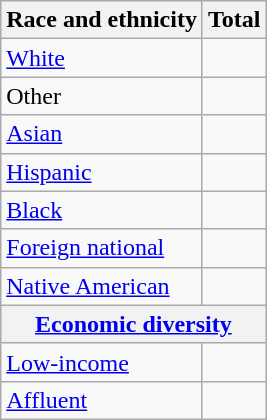<table class="wikitable floatright sortable collapsible"; text-align:right; font-size:80%;">
<tr>
<th>Race and ethnicity</th>
<th colspan="2" data-sort-type=number>Total</th>
</tr>
<tr>
<td><a href='#'>White</a></td>
<td align=right></td>
</tr>
<tr>
<td>Other</td>
<td align=right></td>
</tr>
<tr>
<td><a href='#'>Asian</a></td>
<td align=right></td>
</tr>
<tr>
<td><a href='#'>Hispanic</a></td>
<td align=right></td>
</tr>
<tr>
<td><a href='#'>Black</a></td>
<td align=right></td>
</tr>
<tr>
<td><a href='#'>Foreign national</a></td>
<td align=right></td>
</tr>
<tr>
<td><a href='#'>Native American</a></td>
<td align=right></td>
</tr>
<tr>
<th colspan="4" data-sort-type=number><a href='#'>Economic diversity</a></th>
</tr>
<tr>
<td><a href='#'>Low-income</a></td>
<td align=right></td>
</tr>
<tr>
<td><a href='#'>Affluent</a></td>
<td align=right></td>
</tr>
</table>
